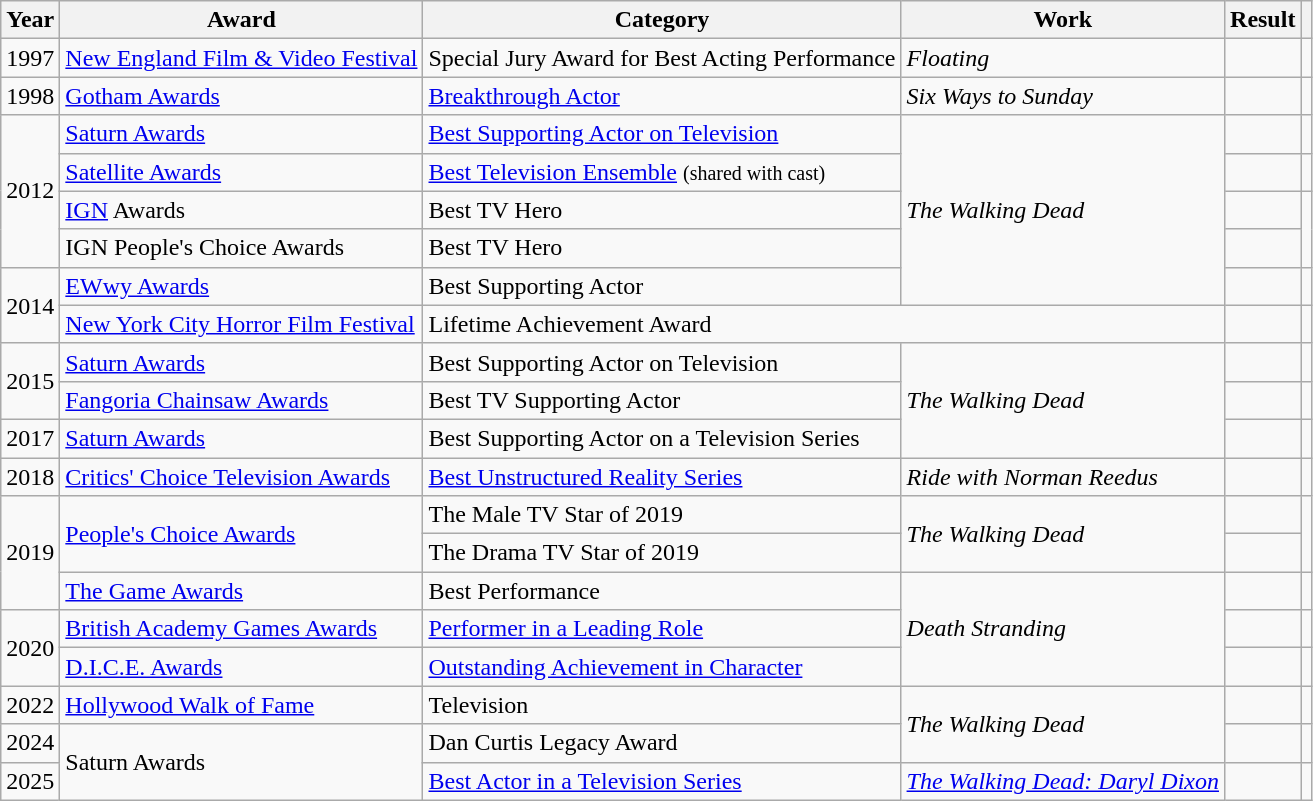<table class="wikitable sortable">
<tr>
<th>Year</th>
<th>Award</th>
<th>Category</th>
<th>Work</th>
<th>Result</th>
<th class="unsortable"></th>
</tr>
<tr>
<td>1997</td>
<td><a href='#'>New England Film & Video Festival</a></td>
<td>Special Jury Award for Best Acting Performance</td>
<td><em>Floating</em></td>
<td></td>
<td></td>
</tr>
<tr>
<td>1998</td>
<td><a href='#'>Gotham Awards</a></td>
<td><a href='#'>Breakthrough Actor</a></td>
<td><em>Six Ways to Sunday</em></td>
<td></td>
<td></td>
</tr>
<tr>
<td rowspan="4">2012</td>
<td><a href='#'>Saturn Awards</a></td>
<td><a href='#'>Best Supporting Actor on Television</a></td>
<td rowspan="5"><em>The Walking Dead</em></td>
<td></td>
<td></td>
</tr>
<tr>
<td><a href='#'>Satellite Awards</a></td>
<td><a href='#'>Best Television Ensemble</a> <small>(shared with cast)</small></td>
<td></td>
<td></td>
</tr>
<tr>
<td><a href='#'>IGN</a> Awards</td>
<td>Best TV Hero</td>
<td></td>
<td rowspan=2></td>
</tr>
<tr>
<td>IGN People's Choice Awards</td>
<td>Best TV Hero</td>
<td></td>
</tr>
<tr>
<td rowspan="2">2014</td>
<td><a href='#'>EWwy Awards</a></td>
<td>Best Supporting Actor</td>
<td></td>
<td></td>
</tr>
<tr>
<td><a href='#'>New York City Horror Film Festival</a></td>
<td colspan="2">Lifetime Achievement Award</td>
<td></td>
<td></td>
</tr>
<tr>
<td rowspan="2">2015</td>
<td><a href='#'>Saturn Awards</a></td>
<td>Best Supporting Actor on Television</td>
<td rowspan="3"><em>The Walking Dead</em></td>
<td></td>
<td></td>
</tr>
<tr>
<td><a href='#'>Fangoria Chainsaw Awards</a></td>
<td>Best TV Supporting Actor</td>
<td></td>
<td></td>
</tr>
<tr>
<td>2017</td>
<td><a href='#'>Saturn Awards</a></td>
<td>Best Supporting Actor on a Television Series</td>
<td></td>
<td></td>
</tr>
<tr>
<td>2018</td>
<td><a href='#'>Critics' Choice Television Awards</a></td>
<td><a href='#'>Best Unstructured Reality Series</a></td>
<td><em>Ride with Norman Reedus</em></td>
<td></td>
<td></td>
</tr>
<tr>
<td rowspan="3">2019</td>
<td rowspan="2"><a href='#'>People's Choice Awards</a></td>
<td>The Male TV Star of 2019</td>
<td rowspan="2"><em>The Walking Dead</em></td>
<td></td>
<td rowspan="2"></td>
</tr>
<tr>
<td>The Drama TV Star of 2019</td>
<td></td>
</tr>
<tr>
<td><a href='#'>The Game Awards</a></td>
<td>Best Performance</td>
<td rowspan="3"><em>Death Stranding</em></td>
<td></td>
<td></td>
</tr>
<tr>
<td rowspan="2">2020</td>
<td><a href='#'>British Academy Games Awards</a></td>
<td><a href='#'>Performer in a Leading Role</a></td>
<td></td>
<td></td>
</tr>
<tr>
<td><a href='#'>D.I.C.E. Awards</a></td>
<td><a href='#'>Outstanding Achievement in Character</a></td>
<td></td>
<td></td>
</tr>
<tr>
<td>2022</td>
<td><a href='#'>Hollywood Walk of Fame</a></td>
<td>Television</td>
<td rowspan="2"><em>The Walking Dead</em></td>
<td></td>
<td></td>
</tr>
<tr>
<td>2024</td>
<td rowspan="2">Saturn Awards</td>
<td>Dan Curtis Legacy Award</td>
<td></td>
<td></td>
</tr>
<tr>
<td>2025</td>
<td><a href='#'>Best Actor in a Television Series</a></td>
<td><em><a href='#'>The Walking Dead: Daryl Dixon</a></em></td>
<td></td>
<td></td>
</tr>
</table>
